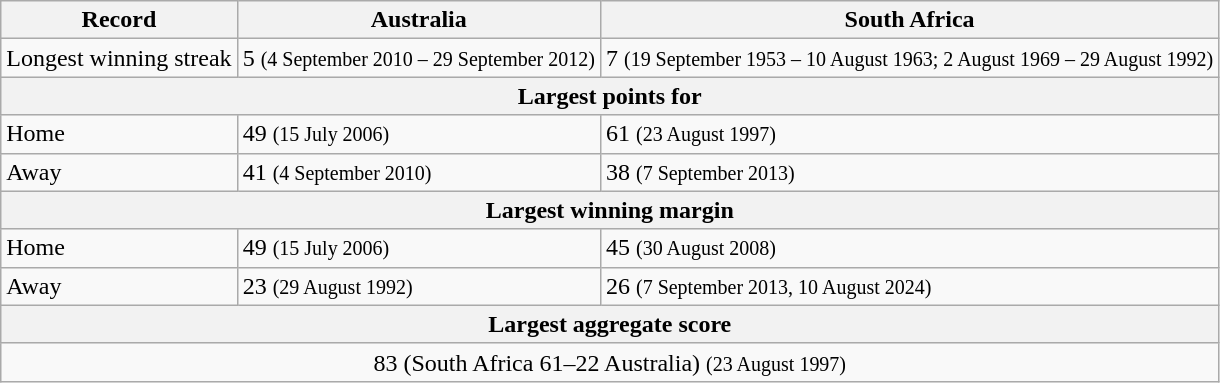<table class="wikitable">
<tr>
<th>Record</th>
<th>Australia</th>
<th>South Africa</th>
</tr>
<tr>
<td>Longest winning streak</td>
<td>5 <small>(4 September 2010 – 29 September 2012)</small></td>
<td>7 <small>(19 September 1953 – 10 August 1963; 2 August 1969 – 29 August 1992)</small></td>
</tr>
<tr>
<th colspan=3 align=center>Largest points for</th>
</tr>
<tr>
<td>Home</td>
<td>49 <small>(15 July 2006)</small></td>
<td>61 <small>(23 August 1997)</small></td>
</tr>
<tr>
<td>Away</td>
<td>41 <small>(4 September 2010)</small></td>
<td>38 <small>(7 September 2013)</small></td>
</tr>
<tr>
<th colspan=3 align=center>Largest winning margin</th>
</tr>
<tr>
<td>Home</td>
<td>49 <small>(15 July 2006)</small></td>
<td>45 <small>(30 August 2008)</small></td>
</tr>
<tr>
<td>Away</td>
<td>23 <small>(29 August 1992)</small></td>
<td>26 <small>(7 September 2013, 10 August 2024)</small></td>
</tr>
<tr>
<th colspan=3 align=center>Largest aggregate score</th>
</tr>
<tr>
<td colspan=3 align=center>83 (South Africa 61–22 Australia) <small>(23 August 1997)</small></td>
</tr>
</table>
